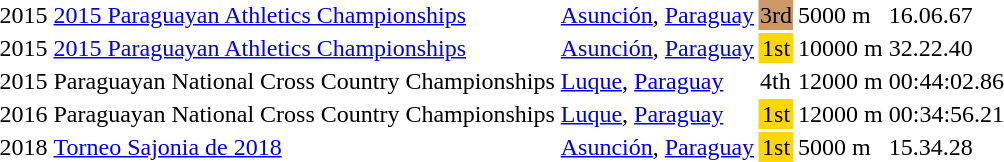<table>
<tr>
<td>2015</td>
<td><a href='#'>2015 Paraguayan Athletics Championships</a></td>
<td><a href='#'>Asunción</a>, <a href='#'>Paraguay</a></td>
<td style="background:#c96; text-align:center;">3rd</td>
<td>5000 m</td>
<td>16.06.67</td>
</tr>
<tr>
<td>2015</td>
<td><a href='#'>2015 Paraguayan Athletics Championships</a></td>
<td><a href='#'>Asunción</a>, <a href='#'>Paraguay</a></td>
<td style="background:gold; text-align:center;">1st</td>
<td>10000 m</td>
<td>32.22.40</td>
</tr>
<tr>
<td>2015</td>
<td>Paraguayan National Cross Country Championships</td>
<td><a href='#'>Luque</a>, <a href='#'>Paraguay</a></td>
<td>4th</td>
<td>12000 m</td>
<td>00:44:02.86 </td>
</tr>
<tr>
<td>2016</td>
<td>Paraguayan National Cross Country Championships</td>
<td><a href='#'>Luque</a>, <a href='#'>Paraguay</a></td>
<td style="background:gold; text-align:center;">1st</td>
<td>12000 m</td>
<td>00:34:56.21</td>
</tr>
<tr>
<td>2018</td>
<td><a href='#'>Torneo Sajonia de 2018</a></td>
<td><a href='#'>Asunción</a>, <a href='#'>Paraguay</a></td>
<td style="background:gold; text-align:center;">1st</td>
<td>5000 m</td>
<td>15.34.28</td>
</tr>
</table>
